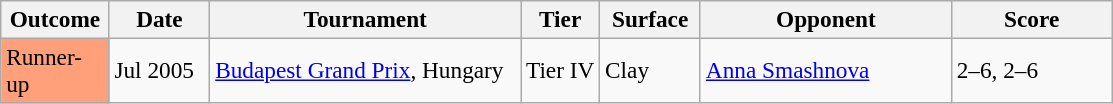<table class="sortable wikitable" style=font-size:97%>
<tr>
<th style="width:65px">Outcome</th>
<th style="width:60px">Date</th>
<th style="width:200px">Tournament</th>
<th>Tier</th>
<th style="width:60px">Surface</th>
<th style="width:160px">Opponent</th>
<th style="width:100px" class="unsortable">Score</th>
</tr>
<tr>
<td style="background:#ffa07a;">Runner-up</td>
<td>Jul 2005</td>
<td><a href='#'>Budapest Grand Prix</a>, Hungary</td>
<td>Tier IV</td>
<td>Clay</td>
<td> <a href='#'>Anna Smashnova</a></td>
<td>2–6, 2–6</td>
</tr>
</table>
